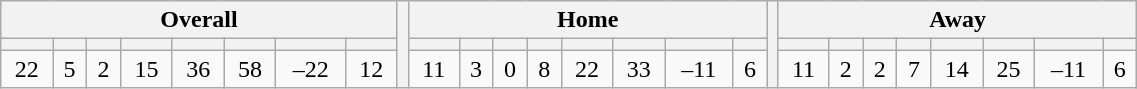<table class="wikitable" style="text-align: center; width:60%">
<tr>
<th colspan="8">Overall</th>
<th rowspan="3" width="1%"></th>
<th colspan="8">Home</th>
<th rowspan="3" width="1%"></th>
<th colspan="8">Away</th>
</tr>
<tr>
<th></th>
<th></th>
<th></th>
<th></th>
<th></th>
<th></th>
<th></th>
<th></th>
<th></th>
<th></th>
<th></th>
<th></th>
<th></th>
<th></th>
<th></th>
<th></th>
<th></th>
<th></th>
<th></th>
<th></th>
<th></th>
<th></th>
<th></th>
<th></th>
</tr>
<tr>
<td>22</td>
<td>5</td>
<td>2</td>
<td>15</td>
<td>36</td>
<td>58</td>
<td>–22</td>
<td>12</td>
<td>11</td>
<td>3</td>
<td>0</td>
<td>8</td>
<td>22</td>
<td>33</td>
<td>–11</td>
<td>6</td>
<td>11</td>
<td>2</td>
<td>2</td>
<td>7</td>
<td>14</td>
<td>25</td>
<td>–11</td>
<td>6</td>
</tr>
</table>
